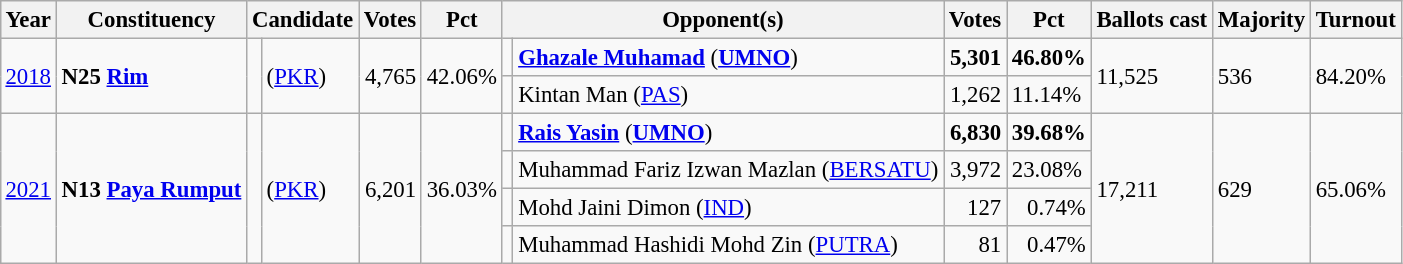<table class="wikitable" style="margin:0.5em ; font-size:95%">
<tr>
<th>Year</th>
<th>Constituency</th>
<th colspan=2>Candidate</th>
<th>Votes</th>
<th>Pct</th>
<th colspan=2>Opponent(s)</th>
<th>Votes</th>
<th>Pct</th>
<th>Ballots cast</th>
<th>Majority</th>
<th>Turnout</th>
</tr>
<tr>
<td rowspan=2><a href='#'>2018</a></td>
<td rowspan=2><strong>N25 <a href='#'>Rim</a></strong></td>
<td rowspan=2 ></td>
<td rowspan=2> (<a href='#'>PKR</a>)</td>
<td rowspan=2 align="right">4,765</td>
<td rowspan=2>42.06%</td>
<td></td>
<td><strong><a href='#'>Ghazale Muhamad</a></strong> (<a href='#'><strong>UMNO</strong></a>)</td>
<td align="right"><strong>5,301</strong></td>
<td><strong>46.80%</strong></td>
<td rowspan=2>11,525</td>
<td rowspan=2>536</td>
<td rowspan=2>84.20%</td>
</tr>
<tr>
<td></td>
<td>Kintan Man (<a href='#'>PAS</a>)</td>
<td align="right">1,262</td>
<td>11.14%</td>
</tr>
<tr>
<td rowspan=4><a href='#'>2021</a></td>
<td rowspan=4><strong>N13 <a href='#'>Paya Rumput</a></strong></td>
<td rowspan=4 ></td>
<td rowspan=4> (<a href='#'>PKR</a>)</td>
<td rowspan="4" align="right">6,201</td>
<td rowspan="4">36.03%</td>
<td></td>
<td><strong><a href='#'>Rais Yasin</a></strong> (<a href='#'><strong>UMNO</strong></a>)</td>
<td align="right"><strong>6,830</strong></td>
<td><strong>39.68%</strong></td>
<td rowspan=4>17,211</td>
<td rowspan=4>629</td>
<td rowspan=4>65.06%</td>
</tr>
<tr>
<td bgcolor=></td>
<td>Muhammad Fariz Izwan Mazlan (<a href='#'>BERSATU</a>)</td>
<td align="right">3,972</td>
<td>23.08%</td>
</tr>
<tr>
<td></td>
<td>Mohd Jaini Dimon (<a href='#'>IND</a>)</td>
<td align="right">127</td>
<td align="right">0.74%</td>
</tr>
<tr>
<td></td>
<td>Muhammad Hashidi Mohd Zin (<a href='#'>PUTRA</a>)</td>
<td align="right">81</td>
<td align="right">0.47%</td>
</tr>
</table>
